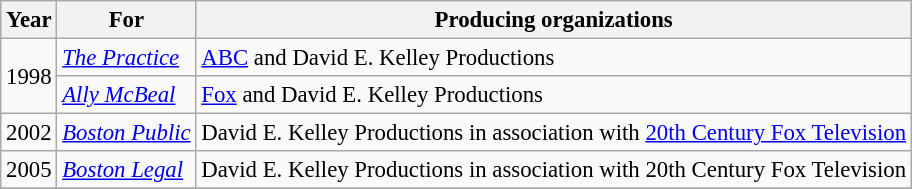<table class="wikitable" style="font-size: 95%;">
<tr>
<th>Year</th>
<th>For</th>
<th>Producing organizations</th>
</tr>
<tr>
<td rowspan="2">1998</td>
<td><em><a href='#'>The Practice</a></em></td>
<td><a href='#'>ABC</a> and David E. Kelley Productions</td>
</tr>
<tr>
<td><em><a href='#'>Ally McBeal</a></em></td>
<td><a href='#'>Fox</a> and David E. Kelley Productions</td>
</tr>
<tr>
<td>2002</td>
<td><em><a href='#'>Boston Public</a></em></td>
<td>David E. Kelley Productions in association with <a href='#'>20th Century Fox Television</a></td>
</tr>
<tr>
<td>2005</td>
<td><em><a href='#'>Boston Legal</a></em></td>
<td>David E. Kelley Productions in association with 20th Century Fox Television</td>
</tr>
<tr>
</tr>
</table>
